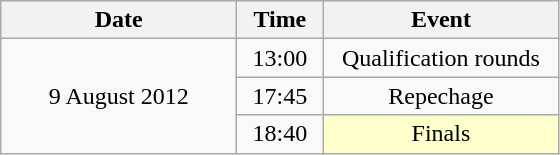<table class = "wikitable" style="text-align:center;">
<tr>
<th width=150>Date</th>
<th width=50>Time</th>
<th width=150>Event</th>
</tr>
<tr>
<td rowspan=3>9 August 2012</td>
<td>13:00</td>
<td>Qualification rounds</td>
</tr>
<tr>
<td>17:45</td>
<td>Repechage</td>
</tr>
<tr>
<td>18:40</td>
<td bgcolor=ffffcc>Finals</td>
</tr>
</table>
